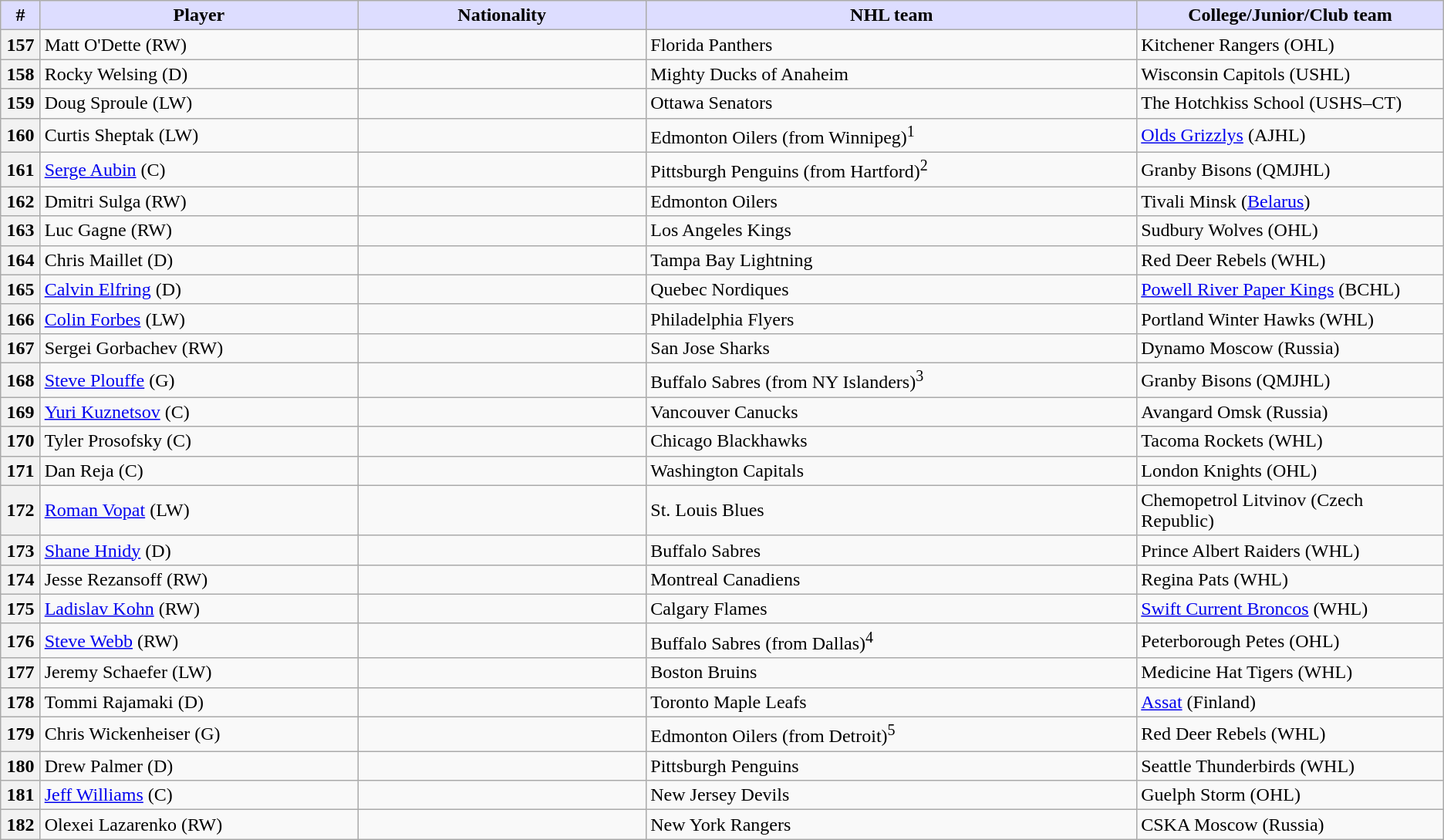<table class="wikitable">
<tr>
<th style="background:#ddf; width:2.75%;">#</th>
<th style="background:#ddf; width:22.0%;">Player</th>
<th style="background:#ddf; width:20.0%;">Nationality</th>
<th style="background:#ddf; width:34.0%;">NHL team</th>
<th style="background:#ddf; width:100.0%;">College/Junior/Club team</th>
</tr>
<tr>
<th>157</th>
<td>Matt O'Dette (RW)</td>
<td></td>
<td>Florida Panthers</td>
<td>Kitchener Rangers (OHL)</td>
</tr>
<tr>
<th>158</th>
<td>Rocky Welsing (D)</td>
<td></td>
<td>Mighty Ducks of Anaheim</td>
<td>Wisconsin Capitols (USHL)</td>
</tr>
<tr>
<th>159</th>
<td>Doug Sproule (LW)</td>
<td></td>
<td>Ottawa Senators</td>
<td>The Hotchkiss School (USHS–CT)</td>
</tr>
<tr>
<th>160</th>
<td>Curtis Sheptak (LW)</td>
<td></td>
<td>Edmonton Oilers (from Winnipeg)<sup>1</sup></td>
<td><a href='#'>Olds Grizzlys</a> (AJHL)</td>
</tr>
<tr>
<th>161</th>
<td><a href='#'>Serge Aubin</a> (C)</td>
<td></td>
<td>Pittsburgh Penguins (from Hartford)<sup>2</sup></td>
<td>Granby Bisons (QMJHL)</td>
</tr>
<tr>
<th>162</th>
<td>Dmitri Sulga (RW)</td>
<td></td>
<td>Edmonton Oilers</td>
<td>Tivali Minsk (<a href='#'>Belarus</a>)</td>
</tr>
<tr>
<th>163</th>
<td>Luc Gagne (RW)</td>
<td></td>
<td>Los Angeles Kings</td>
<td>Sudbury Wolves (OHL)</td>
</tr>
<tr>
<th>164</th>
<td>Chris Maillet (D)</td>
<td></td>
<td>Tampa Bay Lightning</td>
<td>Red Deer Rebels (WHL)</td>
</tr>
<tr>
<th>165</th>
<td><a href='#'>Calvin Elfring</a> (D)</td>
<td></td>
<td>Quebec Nordiques</td>
<td><a href='#'>Powell River Paper Kings</a> (BCHL)</td>
</tr>
<tr>
<th>166</th>
<td><a href='#'>Colin Forbes</a> (LW)</td>
<td></td>
<td>Philadelphia Flyers</td>
<td>Portland Winter Hawks (WHL)</td>
</tr>
<tr>
<th>167</th>
<td>Sergei Gorbachev (RW)</td>
<td></td>
<td>San Jose Sharks</td>
<td>Dynamo Moscow (Russia)</td>
</tr>
<tr>
<th>168</th>
<td><a href='#'>Steve Plouffe</a> (G)</td>
<td></td>
<td>Buffalo Sabres (from NY Islanders)<sup>3</sup></td>
<td>Granby Bisons (QMJHL)</td>
</tr>
<tr>
<th>169</th>
<td><a href='#'>Yuri Kuznetsov</a> (C)</td>
<td></td>
<td>Vancouver Canucks</td>
<td>Avangard Omsk (Russia)</td>
</tr>
<tr>
<th>170</th>
<td>Tyler Prosofsky (C)</td>
<td></td>
<td>Chicago Blackhawks</td>
<td>Tacoma Rockets (WHL)</td>
</tr>
<tr>
<th>171</th>
<td>Dan Reja (C)</td>
<td></td>
<td>Washington Capitals</td>
<td>London Knights (OHL)</td>
</tr>
<tr>
<th>172</th>
<td><a href='#'>Roman Vopat</a> (LW)</td>
<td></td>
<td>St. Louis Blues</td>
<td>Chemopetrol Litvinov (Czech Republic)</td>
</tr>
<tr>
<th>173</th>
<td><a href='#'>Shane Hnidy</a> (D)</td>
<td></td>
<td>Buffalo Sabres</td>
<td>Prince Albert Raiders (WHL)</td>
</tr>
<tr>
<th>174</th>
<td>Jesse Rezansoff (RW)</td>
<td></td>
<td>Montreal Canadiens</td>
<td>Regina Pats (WHL)</td>
</tr>
<tr>
<th>175</th>
<td><a href='#'>Ladislav Kohn</a> (RW)</td>
<td></td>
<td>Calgary Flames</td>
<td><a href='#'>Swift Current Broncos</a> (WHL)</td>
</tr>
<tr>
<th>176</th>
<td><a href='#'>Steve Webb</a> (RW)</td>
<td></td>
<td>Buffalo Sabres (from Dallas)<sup>4</sup></td>
<td>Peterborough Petes (OHL)</td>
</tr>
<tr>
<th>177</th>
<td>Jeremy Schaefer (LW)</td>
<td></td>
<td>Boston Bruins</td>
<td>Medicine Hat Tigers (WHL)</td>
</tr>
<tr>
<th>178</th>
<td>Tommi Rajamaki (D)</td>
<td></td>
<td>Toronto Maple Leafs</td>
<td><a href='#'>Assat</a> (Finland)</td>
</tr>
<tr>
<th>179</th>
<td>Chris Wickenheiser (G)</td>
<td></td>
<td>Edmonton Oilers (from Detroit)<sup>5</sup></td>
<td>Red Deer Rebels (WHL)</td>
</tr>
<tr>
<th>180</th>
<td>Drew Palmer (D)</td>
<td></td>
<td>Pittsburgh Penguins</td>
<td>Seattle Thunderbirds (WHL)</td>
</tr>
<tr>
<th>181</th>
<td><a href='#'>Jeff Williams</a> (C)</td>
<td></td>
<td>New Jersey Devils</td>
<td>Guelph Storm (OHL)</td>
</tr>
<tr>
<th>182</th>
<td>Olexei Lazarenko (RW)</td>
<td></td>
<td>New York Rangers</td>
<td>CSKA Moscow (Russia)</td>
</tr>
</table>
